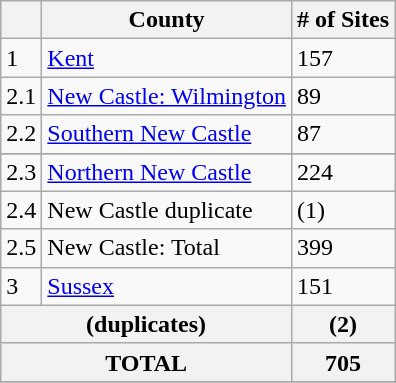<table class="wikitable sortable">
<tr>
<th></th>
<th>County</th>
<th># of Sites</th>
</tr>
<tr ->
<td>1</td>
<td><a href='#'>Kent</a></td>
<td>157</td>
</tr>
<tr ->
<td>2.1</td>
<td><a href='#'>New Castle: Wilmington</a></td>
<td>89</td>
</tr>
<tr ->
<td>2.2</td>
<td><a href='#'>Southern New Castle</a></td>
<td>87</td>
</tr>
<tr ->
</tr>
<tr ->
<td>2.3</td>
<td><a href='#'>Northern New Castle</a></td>
<td>224</td>
</tr>
<tr ->
<td>2.4</td>
<td>New Castle duplicate</td>
<td>(1)</td>
</tr>
<tr ->
<td>2.5</td>
<td>New Castle: Total</td>
<td>399</td>
</tr>
<tr ->
<td>3</td>
<td><a href='#'>Sussex</a></td>
<td>151</td>
</tr>
<tr class="sortbottom">
<th colspan="2">(duplicates)</th>
<th>(2)</th>
</tr>
<tr class="sortbottom">
<th colspan="2">TOTAL</th>
<th>705</th>
</tr>
<tr ->
</tr>
</table>
